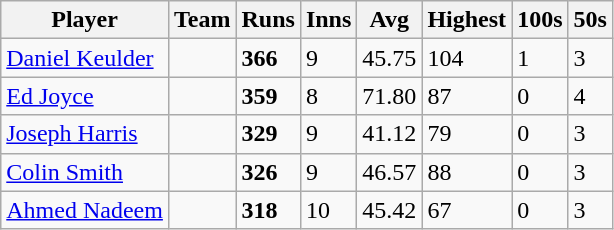<table class="wikitable">
<tr>
<th>Player</th>
<th>Team</th>
<th>Runs</th>
<th>Inns</th>
<th>Avg</th>
<th>Highest</th>
<th>100s</th>
<th>50s</th>
</tr>
<tr>
<td><a href='#'>Daniel Keulder</a></td>
<td></td>
<td><strong>366</strong></td>
<td>9</td>
<td>45.75</td>
<td>104</td>
<td>1</td>
<td>3</td>
</tr>
<tr>
<td><a href='#'>Ed Joyce</a></td>
<td></td>
<td><strong>359</strong></td>
<td>8</td>
<td>71.80</td>
<td>87</td>
<td>0</td>
<td>4</td>
</tr>
<tr>
<td><a href='#'>Joseph Harris</a></td>
<td></td>
<td><strong>329</strong></td>
<td>9</td>
<td>41.12</td>
<td>79</td>
<td>0</td>
<td>3</td>
</tr>
<tr>
<td><a href='#'>Colin Smith</a></td>
<td></td>
<td><strong>326</strong></td>
<td>9</td>
<td>46.57</td>
<td>88</td>
<td>0</td>
<td>3</td>
</tr>
<tr>
<td><a href='#'>Ahmed Nadeem</a></td>
<td></td>
<td><strong>318</strong></td>
<td>10</td>
<td>45.42</td>
<td>67</td>
<td>0</td>
<td>3</td>
</tr>
</table>
